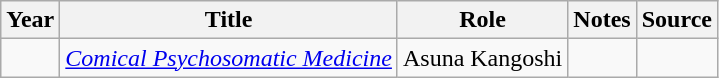<table class="wikitable sortable plainrowheaders">
<tr>
<th>Year</th>
<th>Title</th>
<th>Role</th>
<th class="unsortable">Notes</th>
<th class="unsortable">Source</th>
</tr>
<tr>
<td></td>
<td><em><a href='#'>Comical Psychosomatic Medicine</a></em></td>
<td>Asuna Kangoshi</td>
<td></td>
<td></td>
</tr>
</table>
